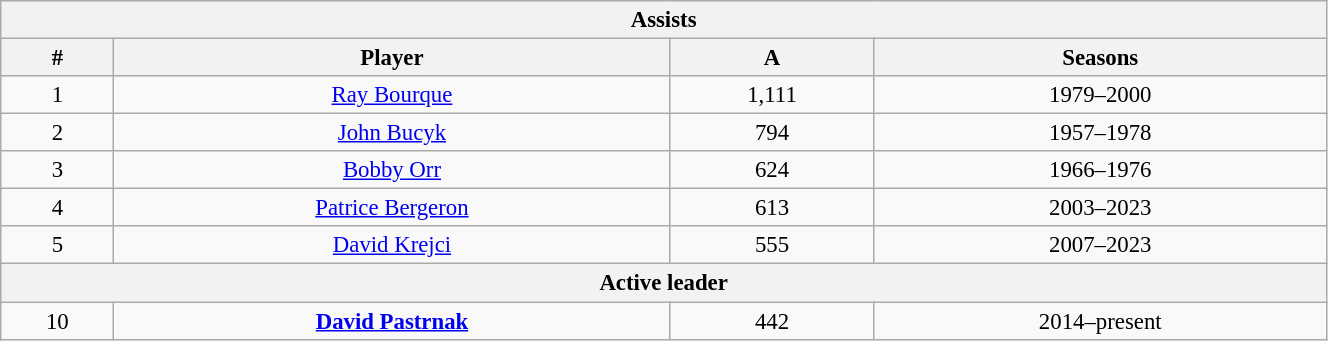<table class="wikitable" style="text-align: center; font-size: 95%" width="70%">
<tr>
<th colspan="4">Assists</th>
</tr>
<tr>
<th>#</th>
<th>Player</th>
<th>A</th>
<th>Seasons</th>
</tr>
<tr>
<td>1</td>
<td><a href='#'>Ray Bourque</a></td>
<td>1,111</td>
<td>1979–2000</td>
</tr>
<tr>
<td>2</td>
<td><a href='#'>John Bucyk</a></td>
<td>794</td>
<td>1957–1978</td>
</tr>
<tr>
<td>3</td>
<td><a href='#'>Bobby Orr</a></td>
<td>624</td>
<td>1966–1976</td>
</tr>
<tr>
<td>4</td>
<td><a href='#'>Patrice Bergeron</a></td>
<td>613</td>
<td>2003–2023</td>
</tr>
<tr>
<td>5</td>
<td><a href='#'>David Krejci</a></td>
<td>555</td>
<td>2007–2023</td>
</tr>
<tr>
<th colspan="4">Active leader</th>
</tr>
<tr>
<td>10</td>
<td><strong><a href='#'>David Pastrnak</a></strong></td>
<td>442</td>
<td>2014–present</td>
</tr>
</table>
